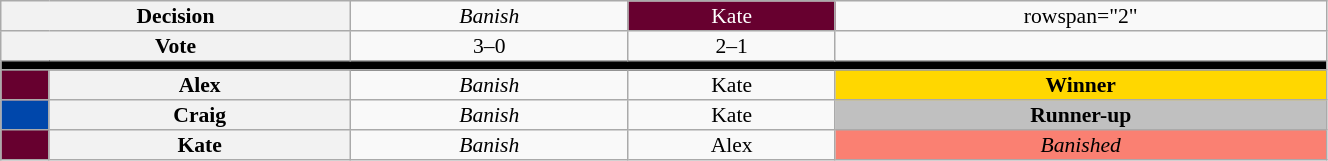<table class="wikitable" style="text-align:center; width:70%; font-size:90%; line-height:13px">
<tr>
<th colspan="2">Decision</th>
<td align="center"><em>Banish</em></td>
<td bgcolor="#67002F" align="center" span style="color:#FFFFFF;">Kate</td>
<td>rowspan="2" </td>
</tr>
<tr>
<th colspan="2">Vote</th>
<td align="center">3–0</td>
<td align="center">2–1</td>
</tr>
<tr>
<td colspan="21" bgcolor="#000000"></td>
</tr>
<tr>
<td bgcolor="#67002F"></td>
<th>Alex</th>
<td align="center"><em>Banish</em></td>
<td align="center">Kate</td>
<td align="center" style="background:gold;"><strong>Winner</strong></td>
</tr>
<tr>
<td bgcolor="#0047AB"></td>
<th>Craig</th>
<td align="center"><em>Banish</em></td>
<td align="center">Kate</td>
<td align="center" style="background:silver;"><strong>Runner-up</strong></td>
</tr>
<tr>
<td bgcolor="#67002F"></td>
<th>Kate</th>
<td align="center"><em>Banish</em></td>
<td align="center">Alex</td>
<td align="center" style="background:salmon"><em>Banished</em></td>
</tr>
</table>
